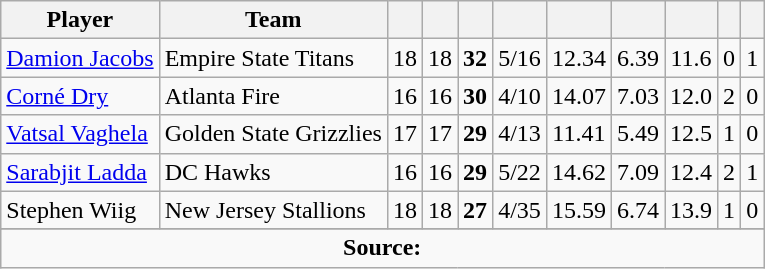<table class="wikitable sortable"  style="text-align: center;">
<tr>
<th class="unsortable">Player</th>
<th>Team</th>
<th></th>
<th></th>
<th></th>
<th></th>
<th></th>
<th></th>
<th></th>
<th></th>
<th></th>
</tr>
<tr>
<td style="text-align:left"><a href='#'>Damion Jacobs</a></td>
<td style="text-align:left">Empire State Titans</td>
<td>18</td>
<td>18</td>
<td><strong>32</strong></td>
<td> 5/16</td>
<td>12.34</td>
<td>6.39</td>
<td>11.6</td>
<td>0</td>
<td>1</td>
</tr>
<tr>
<td style="text-align:left"><a href='#'>Corné Dry</a></td>
<td style="text-align:left">Atlanta Fire</td>
<td>16</td>
<td>16</td>
<td><strong>30</strong></td>
<td> 4/10</td>
<td>14.07</td>
<td>7.03</td>
<td>12.0</td>
<td>2</td>
<td>0</td>
</tr>
<tr>
<td style="text-align:left"><a href='#'>Vatsal Vaghela</a></td>
<td style="text-align:left">Golden State Grizzlies</td>
<td>17</td>
<td>17</td>
<td><strong>29</strong></td>
<td> 4/13</td>
<td>11.41</td>
<td>5.49</td>
<td>12.5</td>
<td>1</td>
<td>0</td>
</tr>
<tr>
<td style="text-align:left"><a href='#'>Sarabjit Ladda</a></td>
<td style="text-align:left">DC Hawks</td>
<td>16</td>
<td>16</td>
<td><strong>29</strong></td>
<td> 5/22</td>
<td>14.62</td>
<td>7.09</td>
<td>12.4</td>
<td>2</td>
<td>1</td>
</tr>
<tr>
<td style="text-align:left">Stephen Wiig</td>
<td style="text-align:left">New Jersey Stallions</td>
<td>18</td>
<td>18</td>
<td><strong>27</strong></td>
<td> 4/35</td>
<td>15.59</td>
<td>6.74</td>
<td>13.9</td>
<td>1</td>
<td>0</td>
</tr>
<tr>
</tr>
<tr class=sortbottom>
<td colspan=15><strong>Source:</strong> </td>
</tr>
</table>
